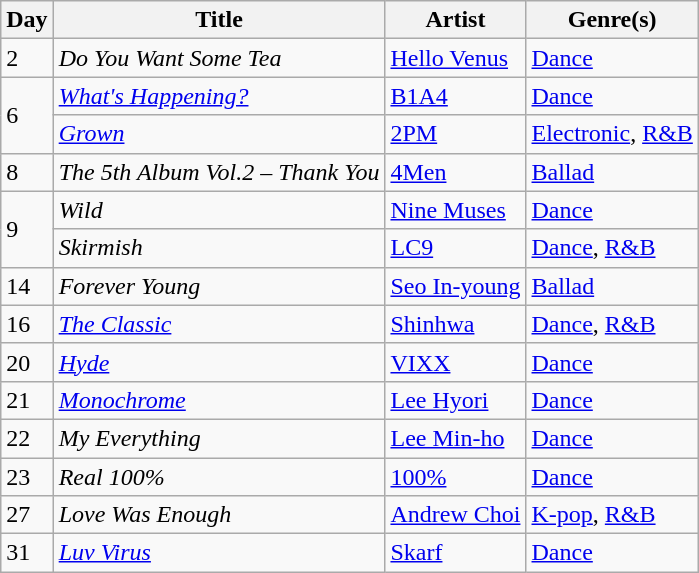<table class="wikitable" style="text-align: left;">
<tr>
<th>Day</th>
<th>Title</th>
<th>Artist</th>
<th>Genre(s)</th>
</tr>
<tr>
<td>2</td>
<td><em>Do You Want Some Tea</em></td>
<td><a href='#'>Hello Venus</a></td>
<td><a href='#'>Dance</a></td>
</tr>
<tr>
<td rowspan="2">6</td>
<td><em><a href='#'>What's Happening?</a></em></td>
<td><a href='#'>B1A4</a></td>
<td><a href='#'>Dance</a></td>
</tr>
<tr>
<td><em><a href='#'>Grown</a></em></td>
<td><a href='#'>2PM</a></td>
<td><a href='#'>Electronic</a>, <a href='#'>R&B</a></td>
</tr>
<tr>
<td>8</td>
<td><em>The 5th Album Vol.2 – Thank You</em></td>
<td><a href='#'>4Men</a></td>
<td><a href='#'>Ballad</a></td>
</tr>
<tr>
<td rowspan="2">9</td>
<td><em>Wild</em></td>
<td><a href='#'>Nine Muses</a></td>
<td><a href='#'>Dance</a></td>
</tr>
<tr>
<td><em>Skirmish</em></td>
<td><a href='#'>LC9</a></td>
<td><a href='#'>Dance</a>, <a href='#'>R&B</a></td>
</tr>
<tr>
<td>14</td>
<td><em>Forever Young</em></td>
<td><a href='#'>Seo In-young</a></td>
<td><a href='#'>Ballad</a></td>
</tr>
<tr>
<td>16</td>
<td><em><a href='#'>The Classic</a></em></td>
<td><a href='#'>Shinhwa</a></td>
<td><a href='#'>Dance</a>, <a href='#'>R&B</a></td>
</tr>
<tr>
<td>20</td>
<td><em><a href='#'>Hyde</a></em></td>
<td><a href='#'>VIXX</a></td>
<td><a href='#'>Dance</a></td>
</tr>
<tr>
<td>21</td>
<td><em><a href='#'>Monochrome</a></em></td>
<td><a href='#'>Lee Hyori</a></td>
<td><a href='#'>Dance</a></td>
</tr>
<tr>
<td>22</td>
<td><em>My Everything</em></td>
<td><a href='#'>Lee Min-ho</a></td>
<td><a href='#'>Dance</a></td>
</tr>
<tr>
<td>23</td>
<td><em>Real 100%</em></td>
<td><a href='#'>100%</a></td>
<td><a href='#'>Dance</a></td>
</tr>
<tr>
<td>27</td>
<td><em>Love Was Enough</em></td>
<td><a href='#'>Andrew Choi</a></td>
<td><a href='#'>K-pop</a>, <a href='#'>R&B</a></td>
</tr>
<tr>
<td>31</td>
<td><em><a href='#'>Luv Virus</a></em></td>
<td><a href='#'>Skarf</a></td>
<td><a href='#'>Dance</a></td>
</tr>
</table>
